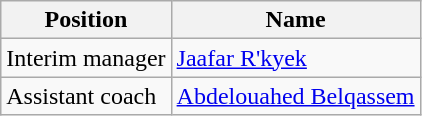<table class="wikitable" style="text-align:center;">
<tr>
<th>Position</th>
<th>Name</th>
</tr>
<tr>
<td style="text-align:left;">Interim manager</td>
<td style="text-align:left;"> <a href='#'>Jaafar R'kyek</a> </td>
</tr>
<tr>
<td style="text-align:left;">Assistant coach</td>
<td style="text-align:left;"> <a href='#'>Abdelouahed Belqassem</a> </td>
</tr>
</table>
